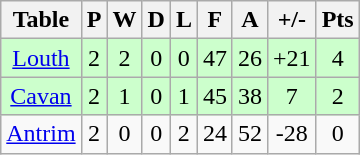<table class="wikitable">
<tr>
<th>Table</th>
<th>P</th>
<th>W</th>
<th>D</th>
<th>L</th>
<th>F</th>
<th>A</th>
<th>+/-</th>
<th>Pts</th>
</tr>
<tr align="center" style="background:#ccffcc;">
<td> <a href='#'>Louth</a></td>
<td>2</td>
<td>2</td>
<td>0</td>
<td>0</td>
<td>47</td>
<td>26</td>
<td>+21</td>
<td>4</td>
</tr>
<tr align="center" style="background:#ccffcc;">
<td> <a href='#'>Cavan</a></td>
<td>2</td>
<td>1</td>
<td>0</td>
<td>1</td>
<td>45</td>
<td>38</td>
<td>7</td>
<td>2</td>
</tr>
<tr align="center">
<td> <a href='#'>Antrim</a></td>
<td>2</td>
<td>0</td>
<td>0</td>
<td>2</td>
<td>24</td>
<td>52</td>
<td>-28</td>
<td>0</td>
</tr>
</table>
